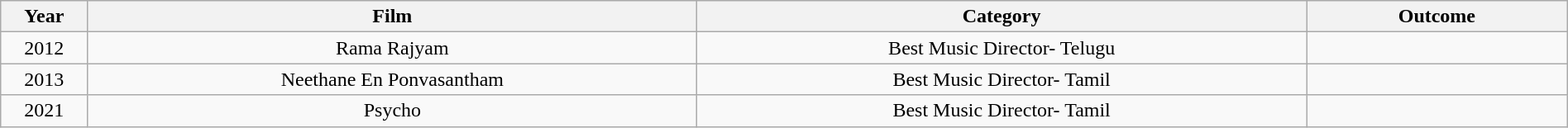<table class="wikitable" style="width:100%;">
<tr>
<th width=5%>Year</th>
<th style="width:35%;">Film</th>
<th style="width:35%;">Category</th>
<th style="width:15%;">Outcome</th>
</tr>
<tr>
<td style="text-align:center;">2012</td>
<td style="text-align:center;">Rama Rajyam</td>
<td style="text-align:center;">Best Music Director- Telugu</td>
<td></td>
</tr>
<tr>
<td style="text-align:center;">2013</td>
<td style="text-align:center;">Neethane En Ponvasantham</td>
<td style="text-align:center;">Best Music Director- Tamil</td>
<td></td>
</tr>
<tr>
<td style="text-align:center;">2021</td>
<td style="text-align:center;">Psycho</td>
<td style="text-align:center;">Best Music Director- Tamil</td>
<td></td>
</tr>
</table>
